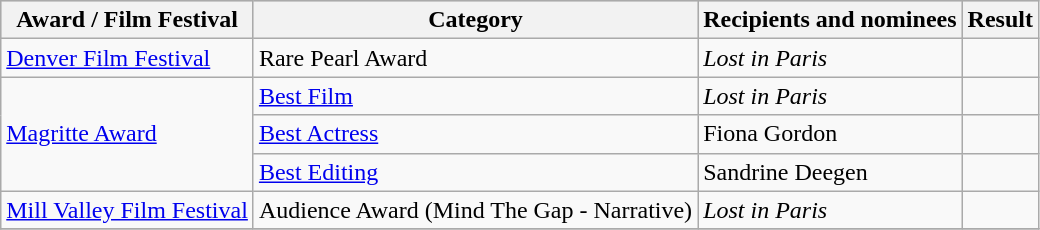<table class="wikitable plainrowheaders sortable">
<tr style="background:#ccc; text-align:center;">
<th scope="col">Award / Film Festival</th>
<th scope="col">Category</th>
<th scope="col">Recipients and nominees</th>
<th scope="col">Result</th>
</tr>
<tr>
<td><a href='#'>Denver Film Festival</a></td>
<td>Rare Pearl Award</td>
<td><em>Lost in Paris</em></td>
<td></td>
</tr>
<tr>
<td rowspan="3"><a href='#'>Magritte Award</a></td>
<td><a href='#'>Best Film</a></td>
<td><em>Lost in Paris</em></td>
<td></td>
</tr>
<tr>
<td><a href='#'>Best Actress</a></td>
<td>Fiona Gordon</td>
<td></td>
</tr>
<tr>
<td><a href='#'>Best Editing</a></td>
<td>Sandrine Deegen</td>
<td></td>
</tr>
<tr>
<td><a href='#'>Mill Valley Film Festival</a></td>
<td>Audience Award (Mind The Gap - Narrative)</td>
<td><em>Lost in Paris</em></td>
<td></td>
</tr>
<tr>
</tr>
</table>
